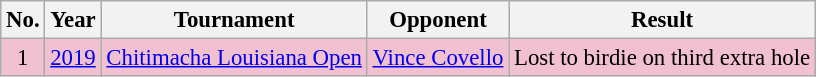<table class="wikitable" style="font-size:95%;">
<tr>
<th>No.</th>
<th>Year</th>
<th>Tournament</th>
<th>Opponent</th>
<th>Result</th>
</tr>
<tr style="background:#F2C1D1;">
<td align=center>1</td>
<td><a href='#'>2019</a></td>
<td><a href='#'>Chitimacha Louisiana Open</a></td>
<td> <a href='#'>Vince Covello</a></td>
<td>Lost to birdie on third extra hole</td>
</tr>
</table>
